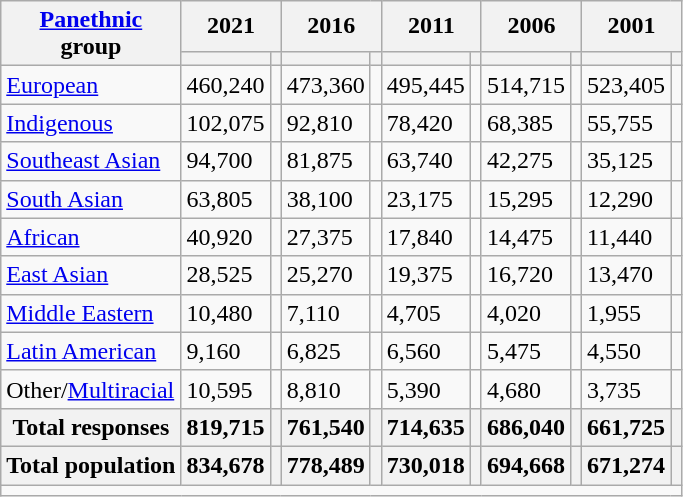<table class="wikitable collapsible sortable">
<tr>
<th rowspan="2"><a href='#'>Panethnic</a><br>group</th>
<th colspan="2">2021</th>
<th colspan="2">2016</th>
<th colspan="2">2011</th>
<th colspan="2">2006</th>
<th colspan="2">2001</th>
</tr>
<tr>
<th><a href='#'></a></th>
<th></th>
<th></th>
<th></th>
<th></th>
<th></th>
<th></th>
<th></th>
<th></th>
<th></th>
</tr>
<tr>
<td><a href='#'>European</a></td>
<td>460,240</td>
<td></td>
<td>473,360</td>
<td></td>
<td>495,445</td>
<td></td>
<td>514,715</td>
<td></td>
<td>523,405</td>
<td></td>
</tr>
<tr>
<td><a href='#'>Indigenous</a></td>
<td>102,075</td>
<td></td>
<td>92,810</td>
<td></td>
<td>78,420</td>
<td></td>
<td>68,385</td>
<td></td>
<td>55,755</td>
<td></td>
</tr>
<tr>
<td><a href='#'>Southeast Asian</a></td>
<td>94,700</td>
<td></td>
<td>81,875</td>
<td></td>
<td>63,740</td>
<td></td>
<td>42,275</td>
<td></td>
<td>35,125</td>
<td></td>
</tr>
<tr>
<td><a href='#'>South Asian</a></td>
<td>63,805</td>
<td></td>
<td>38,100</td>
<td></td>
<td>23,175</td>
<td></td>
<td>15,295</td>
<td></td>
<td>12,290</td>
<td></td>
</tr>
<tr>
<td><a href='#'>African</a></td>
<td>40,920</td>
<td></td>
<td>27,375</td>
<td></td>
<td>17,840</td>
<td></td>
<td>14,475</td>
<td></td>
<td>11,440</td>
<td></td>
</tr>
<tr>
<td><a href='#'>East Asian</a></td>
<td>28,525</td>
<td></td>
<td>25,270</td>
<td></td>
<td>19,375</td>
<td></td>
<td>16,720</td>
<td></td>
<td>13,470</td>
<td></td>
</tr>
<tr>
<td><a href='#'>Middle Eastern</a></td>
<td>10,480</td>
<td></td>
<td>7,110</td>
<td></td>
<td>4,705</td>
<td></td>
<td>4,020</td>
<td></td>
<td>1,955</td>
<td></td>
</tr>
<tr>
<td><a href='#'>Latin American</a></td>
<td>9,160</td>
<td></td>
<td>6,825</td>
<td></td>
<td>6,560</td>
<td></td>
<td>5,475</td>
<td></td>
<td>4,550</td>
<td></td>
</tr>
<tr>
<td>Other/<a href='#'>Multiracial</a></td>
<td>10,595</td>
<td></td>
<td>8,810</td>
<td></td>
<td>5,390</td>
<td></td>
<td>4,680</td>
<td></td>
<td>3,735</td>
<td></td>
</tr>
<tr>
<th>Total responses</th>
<th>819,715</th>
<th></th>
<th>761,540</th>
<th></th>
<th>714,635</th>
<th></th>
<th>686,040</th>
<th></th>
<th>661,725</th>
<th></th>
</tr>
<tr>
<th>Total population</th>
<th>834,678</th>
<th></th>
<th>778,489</th>
<th></th>
<th>730,018</th>
<th></th>
<th>694,668</th>
<th></th>
<th>671,274</th>
<th></th>
</tr>
<tr class="sortbottom">
<td colspan="15"></td>
</tr>
</table>
